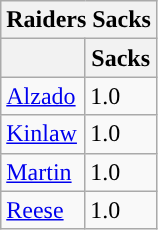<table class="wikitable">
<tr>
<th colspan="2">Raiders Sacks</th>
</tr>
<tr>
<th></th>
<th>Sacks</th>
</tr>
<tr>
<td><a href='#'>Alzado</a></td>
<td>1.0</td>
</tr>
<tr>
<td><a href='#'>Kinlaw</a></td>
<td>1.0</td>
</tr>
<tr>
<td><a href='#'>Martin</a></td>
<td>1.0</td>
</tr>
<tr>
<td><a href='#'>Reese</a></td>
<td>1.0</td>
</tr>
</table>
